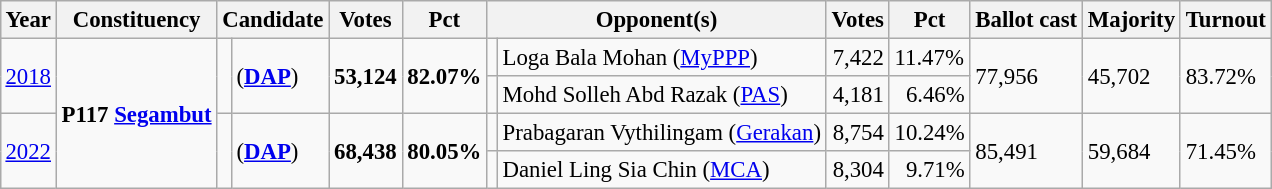<table class="wikitable" style="margin:0.5em ; font-size:95%">
<tr>
<th>Year</th>
<th>Constituency</th>
<th colspan=2>Candidate</th>
<th>Votes</th>
<th>Pct</th>
<th colspan=2>Opponent(s)</th>
<th>Votes</th>
<th>Pct</th>
<th>Ballot cast</th>
<th>Majority</th>
<th>Turnout</th>
</tr>
<tr>
<td rowspan="2"><a href='#'>2018</a></td>
<td rowspan=4><strong>P117 <a href='#'>Segambut</a></strong></td>
<td rowspan="2" ></td>
<td rowspan="2"> (<a href='#'><strong>DAP</strong></a>)</td>
<td rowspan="2" align=right><strong>53,124</strong></td>
<td rowspan="2"><strong>82.07%</strong></td>
<td></td>
<td>Loga Bala Mohan  (<a href='#'>MyPPP</a>)</td>
<td align=right>7,422</td>
<td>11.47%</td>
<td rowspan="2">77,956</td>
<td rowspan="2">45,702</td>
<td rowspan="2">83.72%</td>
</tr>
<tr>
<td></td>
<td>Mohd Solleh Abd Razak (<a href='#'>PAS</a>)</td>
<td align=right>4,181</td>
<td align=right>6.46%</td>
</tr>
<tr>
<td rowspan="2"><a href='#'>2022</a></td>
<td rowspan="2" ></td>
<td rowspan="2"> (<a href='#'><strong>DAP</strong></a>)</td>
<td rowspan="2" align=right><strong>68,438</strong></td>
<td rowspan="2"><strong>80.05%</strong></td>
<td></td>
<td>Prabagaran Vythilingam (<a href='#'>Gerakan</a>)</td>
<td align=right>8,754</td>
<td>10.24%</td>
<td rowspan="2">85,491</td>
<td rowspan="2">59,684</td>
<td rowspan="2">71.45%</td>
</tr>
<tr>
<td></td>
<td>Daniel Ling Sia Chin (<a href='#'>MCA</a>)</td>
<td align=right>8,304</td>
<td align=right>9.71%</td>
</tr>
</table>
